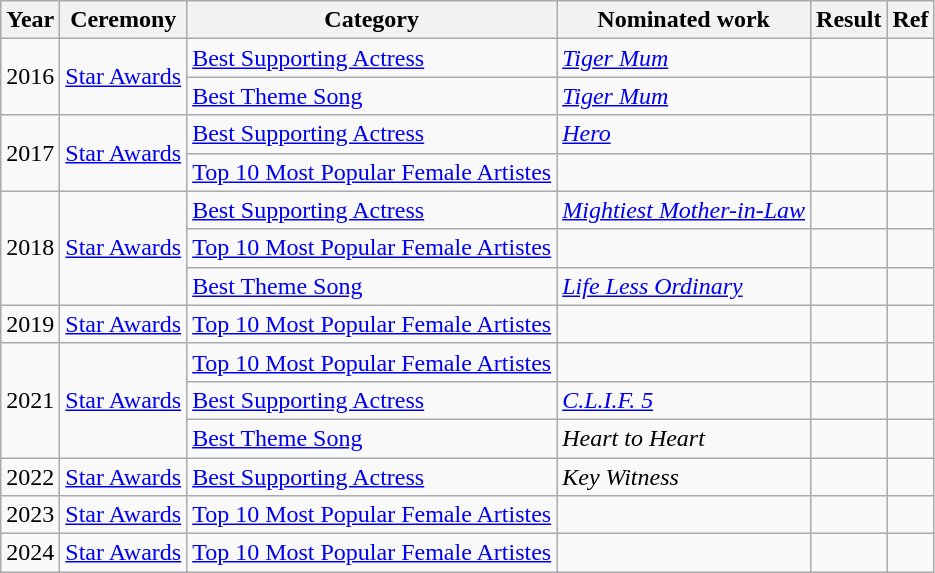<table class="wikitable sortable">
<tr>
<th>Year</th>
<th>Ceremony</th>
<th>Category</th>
<th>Nominated work</th>
<th>Result</th>
<th class="unsortable">Ref</th>
</tr>
<tr>
<td rowspan="2">2016</td>
<td rowspan="2"><a href='#'>Star Awards</a></td>
<td><a href='#'>Best Supporting Actress</a></td>
<td><em><a href='#'>Tiger Mum</a></em> <br> </td>
<td></td>
<td></td>
</tr>
<tr>
<td><a href='#'>Best Theme Song</a></td>
<td><em><a href='#'>Tiger Mum</a></em> </td>
<td></td>
<td></td>
</tr>
<tr>
<td rowspan="2">2017</td>
<td rowspan="2"><a href='#'>Star Awards</a></td>
<td><a href='#'>Best Supporting Actress</a></td>
<td><em><a href='#'>Hero</a></em> </td>
<td></td>
<td></td>
</tr>
<tr>
<td><a href='#'>Top 10 Most Popular Female Artistes</a></td>
<td></td>
<td></td>
<td></td>
</tr>
<tr>
<td rowspan="3">2018</td>
<td rowspan="3"><a href='#'>Star Awards</a></td>
<td><a href='#'>Best Supporting Actress</a></td>
<td><em><a href='#'>Mightiest Mother-in-Law</a></em> <br> </td>
<td></td>
<td></td>
</tr>
<tr>
<td><a href='#'>Top 10 Most Popular Female Artistes</a></td>
<td></td>
<td></td>
<td></td>
</tr>
<tr>
<td><a href='#'>Best Theme Song</a></td>
<td><em><a href='#'>Life Less Ordinary</a></em> </td>
<td></td>
<td></td>
</tr>
<tr>
<td>2019</td>
<td><a href='#'>Star Awards</a></td>
<td><a href='#'>Top 10 Most Popular Female Artistes</a></td>
<td></td>
<td></td>
<td></td>
</tr>
<tr>
<td rowspan="3">2021</td>
<td rowspan="3"><a href='#'>Star Awards</a></td>
<td><a href='#'>Top 10 Most Popular Female Artistes</a></td>
<td></td>
<td></td>
<td></td>
</tr>
<tr>
<td><a href='#'>Best Supporting Actress</a></td>
<td><em><a href='#'>C.L.I.F. 5</a></em> </td>
<td></td>
<td></td>
</tr>
<tr>
<td><a href='#'>Best Theme Song</a></td>
<td><em>Heart to Heart</em> </td>
<td></td>
<td></td>
</tr>
<tr>
<td rowspan=1>2022</td>
<td><a href='#'>Star Awards</a></td>
<td><a href='#'>Best Supporting Actress</a></td>
<td><em>Key Witness</em> </td>
<td></td>
<td></td>
</tr>
<tr>
<td rowspan="1">2023</td>
<td><a href='#'>Star Awards</a></td>
<td><a href='#'>Top 10 Most Popular Female Artistes</a></td>
<td></td>
<td></td>
<td></td>
</tr>
<tr>
<td rowspan="1">2024</td>
<td><a href='#'>Star Awards</a></td>
<td><a href='#'>Top 10 Most Popular Female Artistes</a></td>
<td></td>
<td></td>
<td></td>
</tr>
</table>
